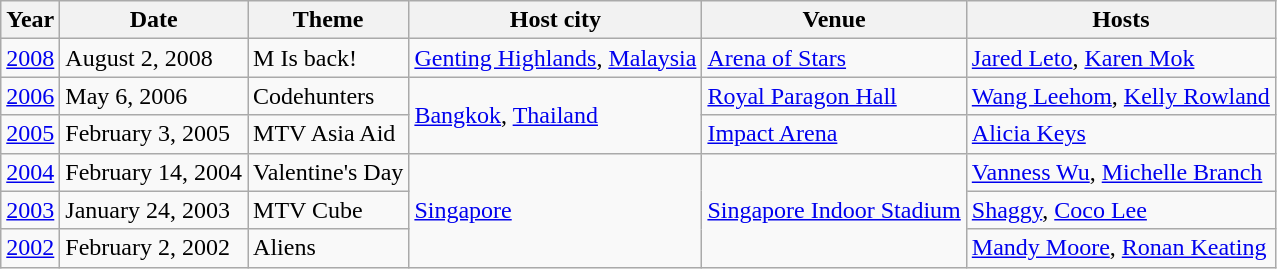<table class="wikitable">
<tr>
<th>Year</th>
<th>Date</th>
<th>Theme</th>
<th>Host city</th>
<th>Venue</th>
<th>Hosts</th>
</tr>
<tr>
<td><a href='#'>2008</a></td>
<td>August 2, 2008</td>
<td>M Is back!</td>
<td><a href='#'>Genting Highlands</a>, <a href='#'>Malaysia</a></td>
<td><a href='#'>Arena of Stars</a></td>
<td><a href='#'>Jared Leto</a>, <a href='#'>Karen Mok</a></td>
</tr>
<tr>
<td><a href='#'>2006</a></td>
<td>May 6, 2006</td>
<td>Codehunters</td>
<td rowspan="2"><a href='#'>Bangkok</a>, <a href='#'>Thailand</a></td>
<td><a href='#'>Royal Paragon Hall</a></td>
<td><a href='#'>Wang Leehom</a>, <a href='#'>Kelly Rowland</a></td>
</tr>
<tr>
<td><a href='#'>2005</a></td>
<td>February 3, 2005</td>
<td>MTV Asia Aid</td>
<td><a href='#'>Impact Arena</a></td>
<td><a href='#'>Alicia Keys</a></td>
</tr>
<tr>
<td><a href='#'>2004</a></td>
<td>February 14, 2004</td>
<td>Valentine's Day</td>
<td rowspan="3"><a href='#'>Singapore</a></td>
<td rowspan="3"><a href='#'>Singapore Indoor Stadium</a></td>
<td><a href='#'>Vanness Wu</a>, <a href='#'>Michelle Branch</a></td>
</tr>
<tr>
<td><a href='#'>2003</a></td>
<td>January 24, 2003</td>
<td>MTV Cube</td>
<td><a href='#'>Shaggy</a>, <a href='#'>Coco Lee</a></td>
</tr>
<tr>
<td><a href='#'>2002</a></td>
<td>February 2, 2002</td>
<td>Aliens</td>
<td><a href='#'>Mandy Moore</a>, <a href='#'>Ronan Keating</a></td>
</tr>
</table>
